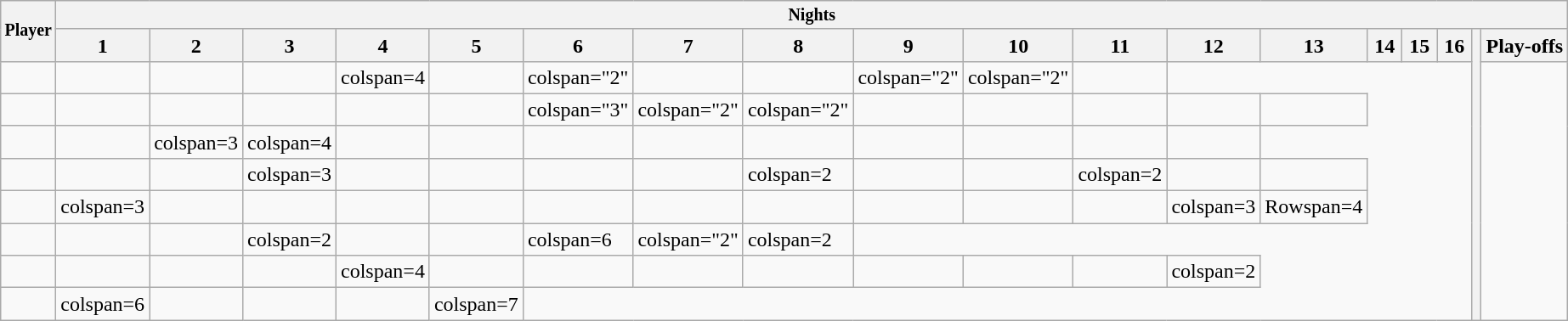<table class="wikitable">
<tr style="font-size:10pt;font-weight:bold">
<th rowspan=2>Player</th>
<th colspan=18>Nights</th>
</tr>
<tr>
<th style="width:20px;">1</th>
<th style="width:20px;">2</th>
<th style="width:20px;">3</th>
<th style="width:20px;">4</th>
<th style="width:20px;">5</th>
<th style="width:20px;">6</th>
<th style="width:20px;">7</th>
<th style="width:20px;">8</th>
<th style="width:20px;">9</th>
<th style="width:20px;">10</th>
<th style="width:20px;">11</th>
<th style="width:20px;">12</th>
<th style="width:20px;">13</th>
<th style="width:20px;">14</th>
<th style="width:20px;">15</th>
<th style="width:20px;">16</th>
<th rowspan=9></th>
<th>Play-offs</th>
</tr>
<tr>
<td></td>
<td></td>
<td></td>
<td></td>
<td>colspan=4 </td>
<td></td>
<td>colspan="2" </td>
<td></td>
<td></td>
<td>colspan="2" </td>
<td>colspan="2" </td>
<td></td>
</tr>
<tr>
<td></td>
<td></td>
<td></td>
<td></td>
<td></td>
<td></td>
<td>colspan="3" </td>
<td>colspan="2" </td>
<td>colspan="2" </td>
<td></td>
<td></td>
<td></td>
<td></td>
<td></td>
</tr>
<tr>
<td></td>
<td></td>
<td>colspan=3 </td>
<td>colspan=4 </td>
<td></td>
<td></td>
<td></td>
<td></td>
<td></td>
<td></td>
<td></td>
<td></td>
<td></td>
</tr>
<tr>
<td></td>
<td></td>
<td></td>
<td>colspan=3 </td>
<td></td>
<td></td>
<td></td>
<td></td>
<td>colspan=2 </td>
<td></td>
<td></td>
<td>colspan=2 </td>
<td></td>
<td></td>
</tr>
<tr>
<td></td>
<td>colspan=3 </td>
<td></td>
<td></td>
<td></td>
<td></td>
<td></td>
<td></td>
<td></td>
<td></td>
<td></td>
<td></td>
<td>colspan=3 </td>
<td>Rowspan=4</td>
</tr>
<tr>
<td></td>
<td></td>
<td></td>
<td>colspan=2 </td>
<td></td>
<td></td>
<td>colspan=6 </td>
<td>colspan="2" </td>
<td>colspan=2 </td>
</tr>
<tr>
<td></td>
<td></td>
<td></td>
<td></td>
<td>colspan=4 </td>
<td></td>
<td></td>
<td></td>
<td></td>
<td></td>
<td></td>
<td></td>
<td>colspan=2 </td>
</tr>
<tr>
<td></td>
<td>colspan=6 </td>
<td></td>
<td></td>
<td></td>
<td>colspan=7 </td>
</tr>
</table>
